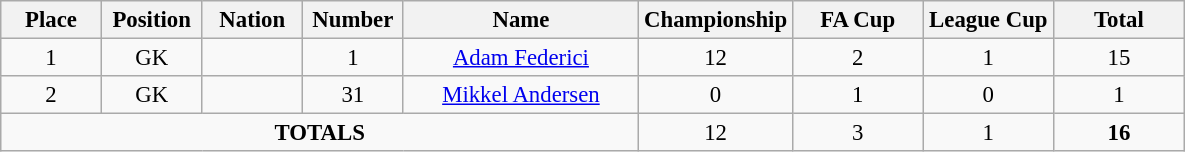<table class="wikitable" style="font-size: 95%; text-align: center">
<tr>
<th width=60>Place</th>
<th width=60>Position</th>
<th width=60>Nation</th>
<th width=60>Number</th>
<th width=150>Name</th>
<th width=80>Championship</th>
<th width=80>FA Cup</th>
<th width=80>League Cup</th>
<th width=80>Total</th>
</tr>
<tr>
<td>1</td>
<td>GK</td>
<td></td>
<td>1</td>
<td><a href='#'>Adam Federici</a></td>
<td>12</td>
<td>2</td>
<td>1</td>
<td>15</td>
</tr>
<tr>
<td>2</td>
<td>GK</td>
<td></td>
<td>31</td>
<td><a href='#'>Mikkel Andersen</a></td>
<td>0</td>
<td>1</td>
<td>0</td>
<td>1</td>
</tr>
<tr>
<td colspan="5"><strong>TOTALS</strong></td>
<td>12</td>
<td>3</td>
<td>1</td>
<td><strong>16</strong></td>
</tr>
</table>
